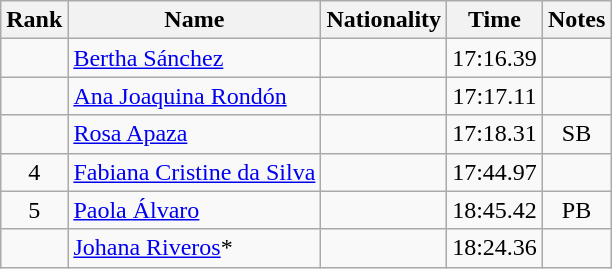<table class="wikitable sortable" style="text-align:center">
<tr>
<th>Rank</th>
<th>Name</th>
<th>Nationality</th>
<th>Time</th>
<th>Notes</th>
</tr>
<tr>
<td></td>
<td align=left><a href='#'>Bertha Sánchez</a></td>
<td align=left></td>
<td>17:16.39</td>
<td></td>
</tr>
<tr>
<td></td>
<td align=left><a href='#'>Ana Joaquina Rondón</a></td>
<td align=left></td>
<td>17:17.11</td>
<td></td>
</tr>
<tr>
<td></td>
<td align=left><a href='#'>Rosa Apaza</a></td>
<td align=left></td>
<td>17:18.31</td>
<td>SB</td>
</tr>
<tr>
<td>4</td>
<td align=left><a href='#'>Fabiana Cristine da Silva</a></td>
<td align=left></td>
<td>17:44.97</td>
<td></td>
</tr>
<tr>
<td>5</td>
<td align=left><a href='#'>Paola Álvaro</a></td>
<td align=left></td>
<td>18:45.42</td>
<td>PB</td>
</tr>
<tr>
<td></td>
<td align=left><a href='#'>Johana Riveros</a>*</td>
<td align=left></td>
<td>18:24.36</td>
<td></td>
</tr>
</table>
